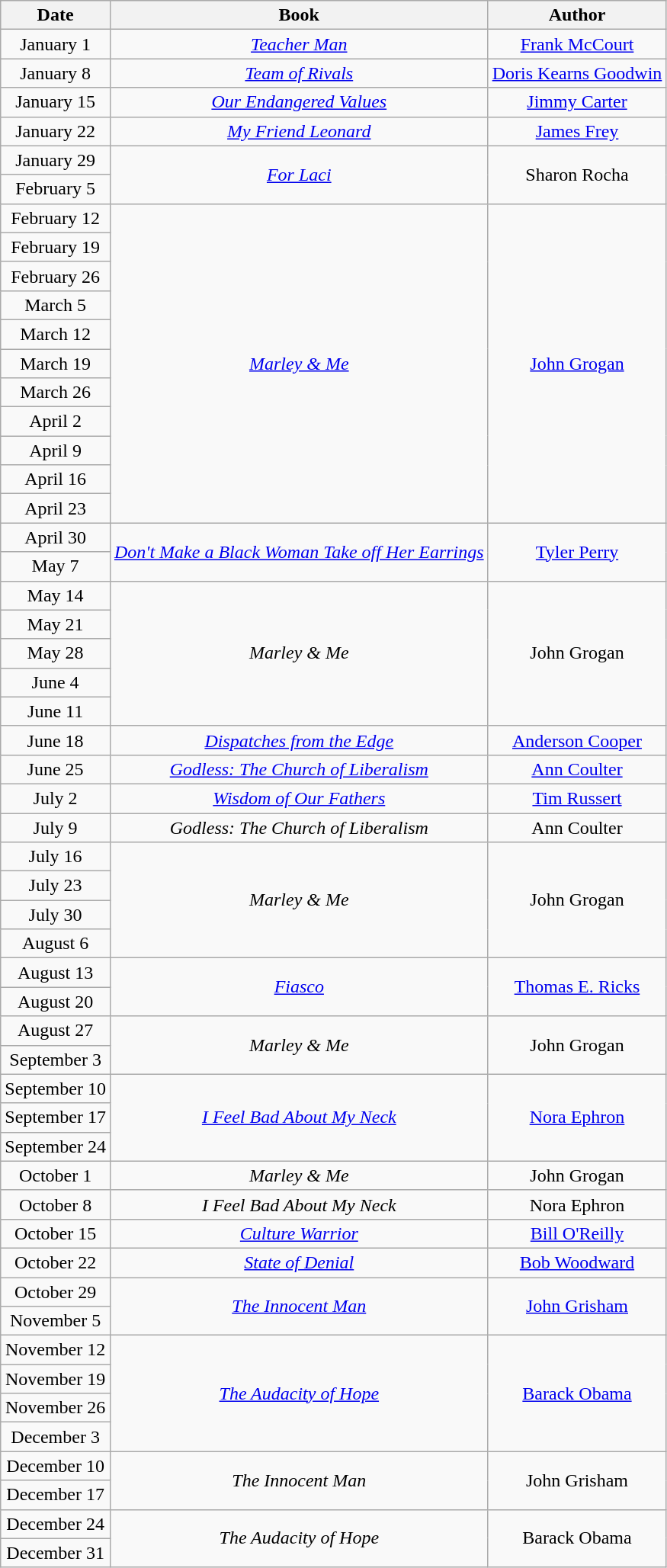<table class="wikitable" style="text-align: center">
<tr>
<th>Date</th>
<th>Book</th>
<th>Author</th>
</tr>
<tr>
<td>January 1</td>
<td><em><a href='#'>Teacher Man</a></em></td>
<td><a href='#'>Frank McCourt</a></td>
</tr>
<tr>
<td>January 8</td>
<td><em><a href='#'>Team of Rivals</a></em></td>
<td><a href='#'>Doris Kearns Goodwin</a></td>
</tr>
<tr>
<td>January 15</td>
<td><em><a href='#'>Our Endangered Values</a></em></td>
<td><a href='#'>Jimmy Carter</a></td>
</tr>
<tr>
<td>January 22</td>
<td><em><a href='#'>My Friend Leonard</a></em></td>
<td><a href='#'>James Frey</a></td>
</tr>
<tr>
<td>January 29</td>
<td rowspan="2"><em><a href='#'>For Laci</a></em></td>
<td rowspan="2">Sharon Rocha</td>
</tr>
<tr>
<td>February 5</td>
</tr>
<tr>
<td>February 12</td>
<td rowspan="11"><em><a href='#'>Marley & Me</a></em></td>
<td rowspan="11"><a href='#'>John Grogan</a></td>
</tr>
<tr>
<td>February 19</td>
</tr>
<tr>
<td>February 26</td>
</tr>
<tr>
<td>March 5</td>
</tr>
<tr>
<td>March 12</td>
</tr>
<tr>
<td>March 19</td>
</tr>
<tr>
<td>March 26</td>
</tr>
<tr>
<td>April 2</td>
</tr>
<tr>
<td>April 9</td>
</tr>
<tr>
<td>April 16</td>
</tr>
<tr>
<td>April 23</td>
</tr>
<tr>
<td>April 30</td>
<td rowspan="2"><em><a href='#'>Don't Make a Black Woman Take off Her Earrings</a></em></td>
<td rowspan="2"><a href='#'>Tyler Perry</a></td>
</tr>
<tr>
<td>May 7</td>
</tr>
<tr>
<td>May 14</td>
<td rowspan="5"><em>Marley & Me</em></td>
<td rowspan="5">John Grogan</td>
</tr>
<tr>
<td>May 21</td>
</tr>
<tr>
<td>May 28</td>
</tr>
<tr>
<td>June 4</td>
</tr>
<tr>
<td>June 11</td>
</tr>
<tr>
<td>June 18</td>
<td><em><a href='#'>Dispatches from the Edge</a></em></td>
<td><a href='#'>Anderson Cooper</a></td>
</tr>
<tr>
<td>June 25</td>
<td><em><a href='#'>Godless: The Church of Liberalism</a></em></td>
<td><a href='#'>Ann Coulter</a></td>
</tr>
<tr>
<td>July 2</td>
<td><em><a href='#'>Wisdom of Our Fathers</a></em></td>
<td><a href='#'>Tim Russert</a></td>
</tr>
<tr>
<td>July 9</td>
<td><em>Godless: The Church of Liberalism</em></td>
<td>Ann Coulter</td>
</tr>
<tr>
<td>July 16</td>
<td rowspan="4"><em>Marley & Me</em></td>
<td rowspan="4">John Grogan</td>
</tr>
<tr>
<td>July 23</td>
</tr>
<tr>
<td>July 30</td>
</tr>
<tr>
<td>August 6</td>
</tr>
<tr>
<td>August 13</td>
<td rowspan="2"><em><a href='#'>Fiasco</a></em></td>
<td rowspan="2"><a href='#'>Thomas E. Ricks</a></td>
</tr>
<tr>
<td>August 20</td>
</tr>
<tr>
<td>August 27</td>
<td rowspan="2"><em>Marley & Me</em></td>
<td rowspan="2">John Grogan</td>
</tr>
<tr>
<td>September 3</td>
</tr>
<tr>
<td>September 10</td>
<td rowspan="3"><em><a href='#'>I Feel Bad About My Neck</a></em></td>
<td rowspan="3"><a href='#'>Nora Ephron</a></td>
</tr>
<tr>
<td>September 17</td>
</tr>
<tr>
<td>September 24</td>
</tr>
<tr>
<td>October 1</td>
<td><em>Marley & Me</em></td>
<td>John Grogan</td>
</tr>
<tr>
<td>October 8</td>
<td><em>I Feel Bad About My Neck</em></td>
<td>Nora Ephron</td>
</tr>
<tr>
<td>October 15</td>
<td><em><a href='#'>Culture Warrior</a></em></td>
<td><a href='#'>Bill O'Reilly</a></td>
</tr>
<tr>
<td>October 22</td>
<td><em><a href='#'>State of Denial</a></em></td>
<td><a href='#'>Bob Woodward</a></td>
</tr>
<tr>
<td>October 29</td>
<td rowspan="2"><em><a href='#'>The Innocent Man</a></em></td>
<td rowspan="2"><a href='#'>John Grisham</a></td>
</tr>
<tr>
<td>November 5</td>
</tr>
<tr>
<td>November 12</td>
<td rowspan="4"><em><a href='#'>The Audacity of Hope</a></em></td>
<td rowspan="4"><a href='#'>Barack Obama</a></td>
</tr>
<tr>
<td>November 19</td>
</tr>
<tr>
<td>November 26</td>
</tr>
<tr>
<td>December 3</td>
</tr>
<tr>
<td>December 10</td>
<td rowspan="2"><em>The Innocent Man</em></td>
<td rowspan="2">John Grisham</td>
</tr>
<tr>
<td>December 17</td>
</tr>
<tr>
<td>December 24</td>
<td rowspan="2"><em>The Audacity of Hope</em></td>
<td rowspan="2">Barack Obama</td>
</tr>
<tr>
<td>December 31</td>
</tr>
</table>
